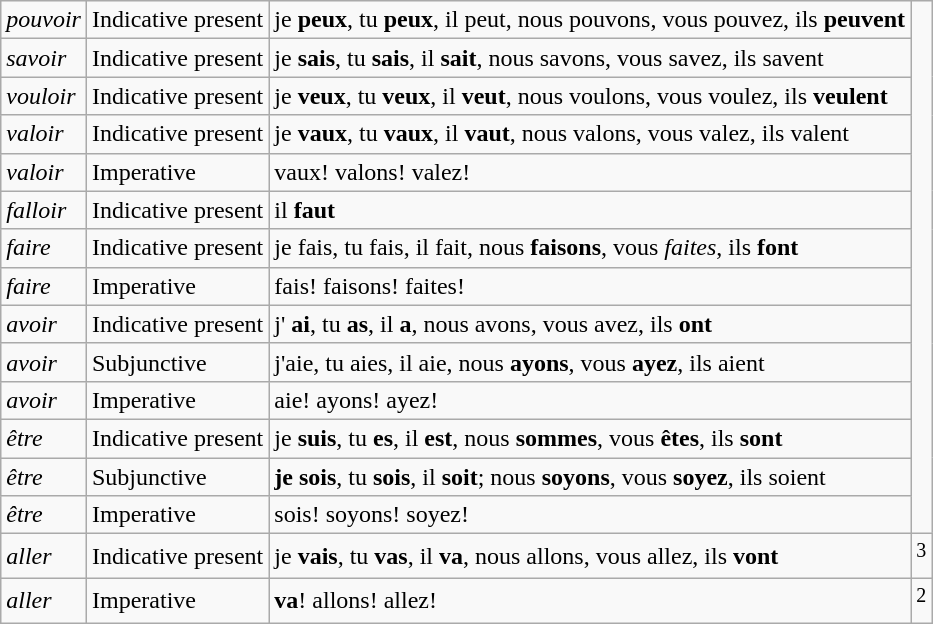<table class="wikitable">
<tr>
<td><em>pouvoir</em></td>
<td>Indicative present</td>
<td>je <strong>peux</strong>, tu <strong>peux</strong>, il peut, nous pouvons, vous pouvez, ils <strong>peuvent</strong></td>
</tr>
<tr>
<td><em>savoir</em></td>
<td>Indicative present</td>
<td>je <strong>sais</strong>, tu <strong>sais</strong>, il <strong>sait</strong>, nous savons, vous savez, ils savent</td>
</tr>
<tr>
<td><em>vouloir</em></td>
<td>Indicative present</td>
<td>je <strong>veux</strong>, tu <strong>veux</strong>, il <strong>veut</strong>, nous voulons, vous voulez, ils <strong>veulent</strong></td>
</tr>
<tr>
<td><em>valoir</em></td>
<td>Indicative present</td>
<td>je <strong>vaux</strong>, tu <strong>vaux</strong>, il <strong>vaut</strong>, nous valons, vous valez, ils valent</td>
</tr>
<tr>
<td><em>valoir</em></td>
<td>Imperative</td>
<td>vaux! valons! valez!</td>
</tr>
<tr>
<td><em>falloir</em></td>
<td>Indicative present</td>
<td>il <strong>faut</strong></td>
</tr>
<tr>
<td><em>faire</em></td>
<td>Indicative present</td>
<td>je fais, tu fais, il fait, nous <strong>faisons</strong>, vous <em>faites</em>, ils <strong>font</strong></td>
</tr>
<tr>
<td><em>faire</em></td>
<td>Imperative</td>
<td>fais! faisons! faites!</td>
</tr>
<tr>
<td><em>avoir</em></td>
<td>Indicative present</td>
<td>j' <strong>ai</strong>, tu <strong>as</strong>, il <strong>a</strong>, nous avons, vous avez, ils <strong>ont</strong></td>
</tr>
<tr>
<td><em>avoir</em></td>
<td>Subjunctive</td>
<td>j'aie, tu aies, il aie, nous <strong>ayons</strong>, vous <strong>ayez</strong>, ils aient</td>
</tr>
<tr>
<td><em>avoir</em></td>
<td>Imperative</td>
<td>aie! ayons! ayez!</td>
</tr>
<tr>
<td><em>être</em></td>
<td>Indicative present</td>
<td>je <strong>suis</strong>, tu <strong>es</strong>, il <strong>est</strong>, nous <strong>sommes</strong>, vous <strong>êtes</strong>, ils <strong>sont</strong></td>
</tr>
<tr>
<td><em>être</em></td>
<td>Subjunctive</td>
<td><strong>je sois</strong>, tu <strong>sois</strong>, il <strong>soit</strong>;  nous <strong>soyons</strong>, vous <strong>soyez</strong>, ils soient</td>
</tr>
<tr>
<td><em>être</em></td>
<td>Imperative</td>
<td>sois! soyons! soyez!</td>
</tr>
<tr>
<td><em>aller</em></td>
<td>Indicative present</td>
<td>je <strong>vais</strong>, tu <strong>vas</strong>, il <strong>va</strong>, nous allons, vous allez, ils <strong>vont</strong></td>
<td><sup>3</sup></td>
</tr>
<tr>
<td><em>aller</em></td>
<td>Imperative</td>
<td><strong>va</strong>! allons! allez!</td>
<td><sup>2</sup></td>
</tr>
</table>
